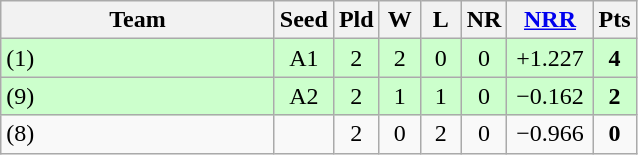<table class="wikitable" style="text-align:center">
<tr>
<th width="175">Team</th>
<th width="25">Seed</th>
<th width="20"><abbr>Pld</abbr></th>
<th width="20"><abbr>W</abbr></th>
<th width="20"><abbr>L</abbr></th>
<th width="20"><abbr>NR</abbr></th>
<th width="50"><abbr><a href='#'>NRR</a></abbr></th>
<th width="20"><abbr>Pts</abbr></th>
</tr>
<tr style="background-color:#ccffcc">
<td style="text-align:left"> (1)</td>
<td>A1</td>
<td>2</td>
<td>2</td>
<td>0</td>
<td>0</td>
<td>+1.227</td>
<td><strong>4</strong></td>
</tr>
<tr style="background-color:#ccffcc">
<td style="text-align:left"> (9)</td>
<td>A2</td>
<td>2</td>
<td>1</td>
<td>1</td>
<td>0</td>
<td>−0.162</td>
<td><strong>2</strong></td>
</tr>
<tr>
<td style="text-align:left"> (8)</td>
<td></td>
<td>2</td>
<td>0</td>
<td>2</td>
<td>0</td>
<td>−0.966</td>
<td><strong>0</strong></td>
</tr>
</table>
